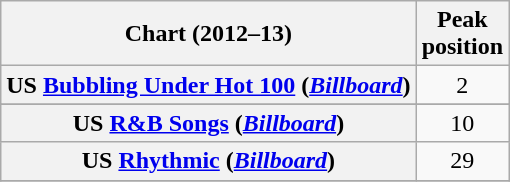<table class="wikitable sortable plainrowheaders">
<tr>
<th scope="col">Chart (2012–13)</th>
<th scope="col">Peak<br>position</th>
</tr>
<tr>
<th scope="row">US <a href='#'>Bubbling Under Hot 100</a> (<em><a href='#'>Billboard</a></em>)</th>
<td align="center">2</td>
</tr>
<tr>
</tr>
<tr>
<th scope="row">US <a href='#'>R&B Songs</a> (<em><a href='#'>Billboard</a></em>)</th>
<td align="center">10</td>
</tr>
<tr>
<th scope="row">US <a href='#'>Rhythmic</a> (<em><a href='#'>Billboard</a></em>)</th>
<td align="center">29</td>
</tr>
<tr>
</tr>
</table>
